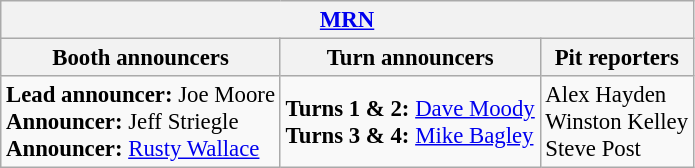<table class="wikitable" style="font-size: 95%;">
<tr>
<th colspan="3"><a href='#'>MRN</a></th>
</tr>
<tr>
<th>Booth announcers</th>
<th>Turn announcers</th>
<th>Pit reporters</th>
</tr>
<tr>
<td><strong>Lead announcer:</strong> Joe Moore<br><strong>Announcer:</strong> Jeff Striegle<br><strong>Announcer:</strong> <a href='#'>Rusty Wallace</a></td>
<td><strong>Turns 1 & 2:</strong> <a href='#'>Dave Moody</a><br><strong>Turns 3 & 4:</strong> <a href='#'>Mike Bagley</a></td>
<td>Alex Hayden<br>Winston Kelley<br>Steve Post</td>
</tr>
</table>
